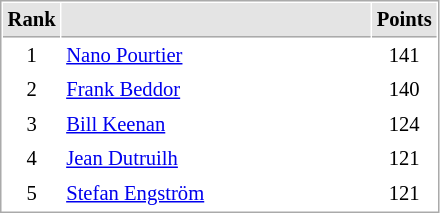<table cellspacing="1" cellpadding="3" style="border:1px solid #AAAAAA;font-size:86%">
<tr bgcolor="#E4E4E4">
<th style="border-bottom:1px solid #AAAAAA" width=10>Rank</th>
<th style="border-bottom:1px solid #AAAAAA" width=200></th>
<th style="border-bottom:1px solid #AAAAAA" width=20>Points</th>
</tr>
<tr>
<td align="center">1</td>
<td> <a href='#'>Nano Pourtier</a></td>
<td align=center>141</td>
</tr>
<tr>
<td align="center">2</td>
<td> <a href='#'>Frank Beddor</a></td>
<td align=center>140</td>
</tr>
<tr>
<td align="center">3</td>
<td> <a href='#'>Bill Keenan</a></td>
<td align=center>124</td>
</tr>
<tr>
<td align="center">4</td>
<td> <a href='#'>Jean Dutruilh</a></td>
<td align=center>121</td>
</tr>
<tr>
<td align="center">5</td>
<td> <a href='#'>Stefan Engström</a></td>
<td align=center>121</td>
</tr>
</table>
